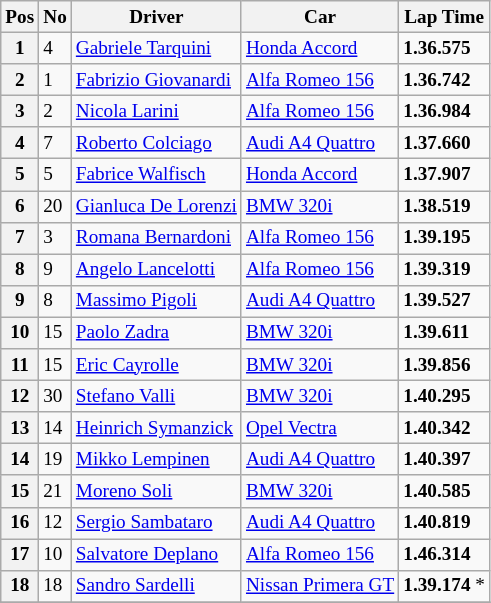<table class="wikitable" style="font-size: 80%;">
<tr>
<th>Pos</th>
<th>No</th>
<th>Driver</th>
<th>Car</th>
<th>Lap Time</th>
</tr>
<tr>
<th>1</th>
<td>4</td>
<td> <a href='#'>Gabriele Tarquini</a></td>
<td><a href='#'>Honda Accord</a></td>
<td><strong>1.36.575</strong></td>
</tr>
<tr>
<th>2</th>
<td>1</td>
<td> <a href='#'>Fabrizio Giovanardi</a></td>
<td><a href='#'>Alfa Romeo 156</a></td>
<td><strong>1.36.742</strong></td>
</tr>
<tr>
<th>3</th>
<td>2</td>
<td> <a href='#'>Nicola Larini</a></td>
<td><a href='#'>Alfa Romeo 156</a></td>
<td><strong>1.36.984</strong></td>
</tr>
<tr>
<th>4</th>
<td>7</td>
<td> <a href='#'>Roberto Colciago</a></td>
<td><a href='#'>Audi A4 Quattro</a></td>
<td><strong>1.37.660</strong></td>
</tr>
<tr>
<th>5</th>
<td>5</td>
<td> <a href='#'>Fabrice Walfisch</a></td>
<td><a href='#'>Honda Accord</a></td>
<td><strong>1.37.907</strong></td>
</tr>
<tr>
<th>6</th>
<td>20</td>
<td> <a href='#'>Gianluca De Lorenzi</a></td>
<td><a href='#'>BMW 320i</a></td>
<td><strong>1.38.519</strong></td>
</tr>
<tr>
<th>7</th>
<td>3</td>
<td> <a href='#'>Romana Bernardoni</a></td>
<td><a href='#'>Alfa Romeo 156</a></td>
<td><strong>1.39.195</strong></td>
</tr>
<tr>
<th>8</th>
<td>9</td>
<td> <a href='#'>Angelo Lancelotti</a></td>
<td><a href='#'>Alfa Romeo 156</a></td>
<td><strong>1.39.319</strong></td>
</tr>
<tr>
<th>9</th>
<td>8</td>
<td> <a href='#'>Massimo Pigoli</a></td>
<td><a href='#'>Audi A4 Quattro</a></td>
<td><strong>1.39.527</strong></td>
</tr>
<tr>
<th>10</th>
<td>15</td>
<td> <a href='#'>Paolo Zadra</a></td>
<td><a href='#'>BMW 320i</a></td>
<td><strong>1.39.611</strong></td>
</tr>
<tr>
<th>11</th>
<td>15</td>
<td> <a href='#'>Eric Cayrolle</a></td>
<td><a href='#'>BMW 320i</a></td>
<td><strong>1.39.856</strong></td>
</tr>
<tr>
<th>12</th>
<td>30</td>
<td> <a href='#'>Stefano Valli</a></td>
<td><a href='#'>BMW 320i</a></td>
<td><strong>1.40.295</strong></td>
</tr>
<tr>
<th>13</th>
<td>14</td>
<td> <a href='#'>Heinrich Symanzick</a></td>
<td><a href='#'>Opel Vectra</a></td>
<td><strong>1.40.342</strong></td>
</tr>
<tr>
<th>14</th>
<td>19</td>
<td> <a href='#'>Mikko Lempinen</a></td>
<td><a href='#'>Audi A4 Quattro</a></td>
<td><strong>1.40.397</strong></td>
</tr>
<tr>
<th>15</th>
<td>21</td>
<td> <a href='#'>Moreno Soli</a></td>
<td><a href='#'>BMW 320i</a></td>
<td><strong>1.40.585</strong></td>
</tr>
<tr>
<th>16</th>
<td>12</td>
<td> <a href='#'>Sergio Sambataro</a></td>
<td><a href='#'>Audi A4 Quattro</a></td>
<td><strong>1.40.819</strong></td>
</tr>
<tr>
<th>17</th>
<td>10</td>
<td> <a href='#'>Salvatore Deplano</a></td>
<td><a href='#'>Alfa Romeo 156</a></td>
<td><strong>1.46.314</strong></td>
</tr>
<tr>
<th>18</th>
<td>18</td>
<td> <a href='#'>Sandro Sardelli</a></td>
<td><a href='#'>Nissan Primera GT</a></td>
<td><strong>1.39.174</strong> *</td>
</tr>
<tr>
</tr>
</table>
